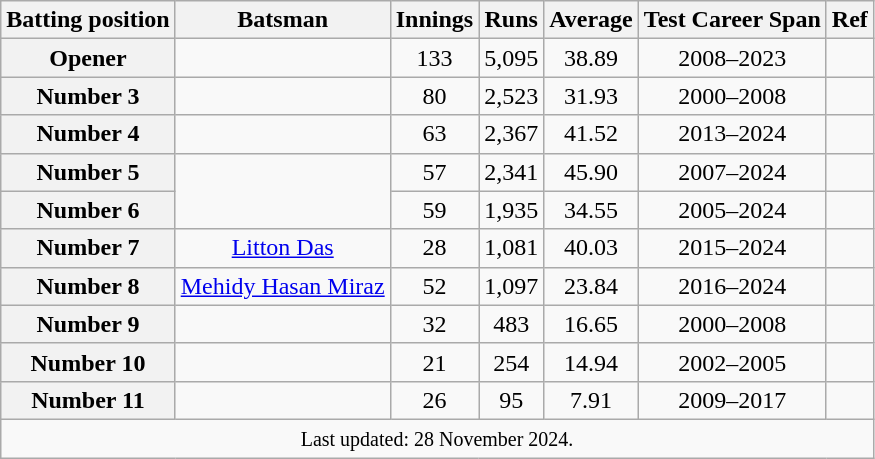<table class="wikitable sortable" style=text-align:center;>
<tr>
<th scope="col">Batting position</th>
<th scope="col">Batsman</th>
<th scope="col">Innings</th>
<th scope="col">Runs</th>
<th scope="col">Average</th>
<th scope="col">Test Career Span</th>
<th scope="col">Ref</th>
</tr>
<tr>
<th scope="row">Opener</th>
<td></td>
<td>133</td>
<td>5,095</td>
<td>38.89</td>
<td>2008–2023</td>
<td></td>
</tr>
<tr>
<th scope="row">Number 3</th>
<td></td>
<td>80</td>
<td>2,523</td>
<td>31.93</td>
<td>2000–2008</td>
<td></td>
</tr>
<tr>
<th scope="row">Number 4</th>
<td></td>
<td>63</td>
<td>2,367</td>
<td>41.52</td>
<td>2013–2024</td>
<td></td>
</tr>
<tr>
<th scope="row">Number 5</th>
<td rowspan=2></td>
<td>57</td>
<td>2,341</td>
<td>45.90</td>
<td>2007–2024</td>
<td></td>
</tr>
<tr>
<th scope="row">Number 6</th>
<td>59</td>
<td>1,935</td>
<td>34.55</td>
<td>2005–2024</td>
<td></td>
</tr>
<tr>
<th scope="row">Number 7</th>
<td><a href='#'>Litton Das</a></td>
<td>28</td>
<td>1,081</td>
<td>40.03</td>
<td>2015–2024</td>
<td></td>
</tr>
<tr>
<th scope="row">Number 8</th>
<td><a href='#'>Mehidy Hasan Miraz</a></td>
<td>52</td>
<td>1,097</td>
<td>23.84</td>
<td>2016–2024</td>
<td></td>
</tr>
<tr>
<th scope="row">Number 9</th>
<td></td>
<td>32</td>
<td>483</td>
<td>16.65</td>
<td>2000–2008</td>
<td></td>
</tr>
<tr>
<th scope="row">Number 10</th>
<td></td>
<td>21</td>
<td>254</td>
<td>14.94</td>
<td>2002–2005</td>
<td></td>
</tr>
<tr>
<th scope="row">Number 11</th>
<td></td>
<td>26</td>
<td>95</td>
<td>7.91</td>
<td>2009–2017</td>
<td></td>
</tr>
<tr>
<td colspan=7><small>Last updated: 28 November 2024. </small></td>
</tr>
</table>
